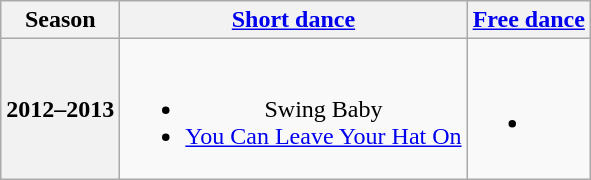<table class=wikitable style=text-align:center>
<tr>
<th>Season</th>
<th><a href='#'>Short dance</a></th>
<th><a href='#'>Free dance</a></th>
</tr>
<tr>
<th>2012–2013</th>
<td><br><ul><li>Swing Baby</li><li><a href='#'>You Can Leave Your Hat On</a> <br></li></ul></td>
<td><br><ul><li></li></ul></td>
</tr>
</table>
